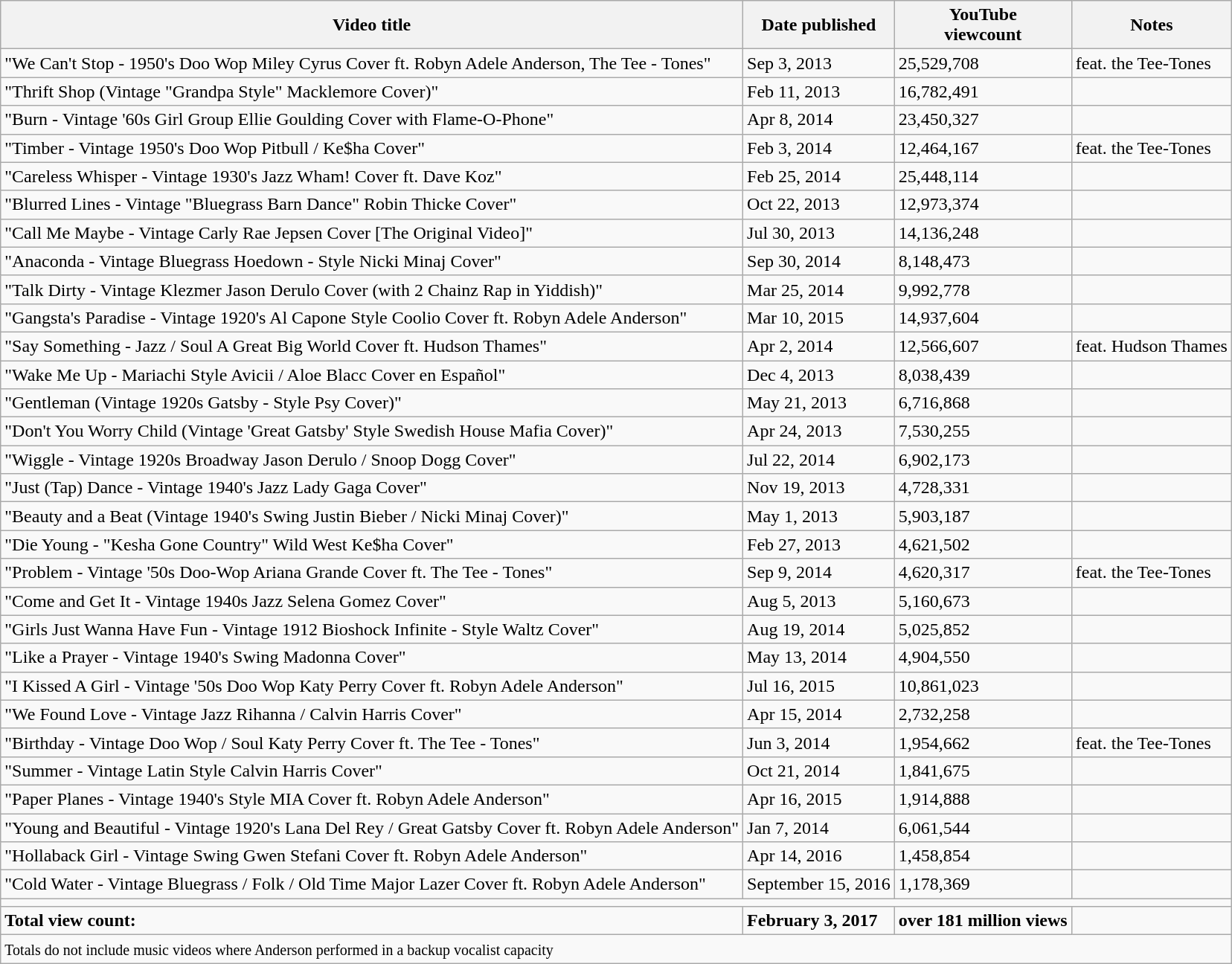<table class="wikitable">
<tr>
<th>Video title</th>
<th>Date published</th>
<th>YouTube<br>viewcount</th>
<th>Notes</th>
</tr>
<tr>
<td>"We Can't Stop - 1950's Doo Wop Miley Cyrus Cover ft. Robyn Adele Anderson, The Tee - Tones"</td>
<td>Sep 3, 2013</td>
<td>25,529,708</td>
<td>feat. the Tee-Tones</td>
</tr>
<tr>
<td>"Thrift Shop (Vintage "Grandpa Style" Macklemore Cover)"</td>
<td>Feb 11, 2013</td>
<td>16,782,491</td>
<td></td>
</tr>
<tr>
<td>"Burn - Vintage '60s Girl Group Ellie Goulding Cover with Flame-O-Phone"</td>
<td>Apr 8, 2014</td>
<td>23,450,327</td>
<td></td>
</tr>
<tr>
<td>"Timber - Vintage 1950's Doo Wop Pitbull / Ke$ha Cover"</td>
<td>Feb 3, 2014</td>
<td>12,464,167</td>
<td>feat. the Tee-Tones</td>
</tr>
<tr>
<td>"Careless Whisper - Vintage 1930's Jazz Wham! Cover ft. Dave Koz"</td>
<td>Feb 25, 2014</td>
<td>25,448,114</td>
<td></td>
</tr>
<tr>
<td>"Blurred Lines - Vintage "Bluegrass Barn Dance" Robin Thicke Cover"</td>
<td>Oct 22, 2013</td>
<td>12,973,374</td>
<td></td>
</tr>
<tr>
<td>"Call Me Maybe - Vintage Carly Rae Jepsen Cover [The Original Video]"</td>
<td>Jul 30, 2013</td>
<td>14,136,248</td>
<td></td>
</tr>
<tr>
<td>"Anaconda - Vintage Bluegrass Hoedown - Style Nicki Minaj Cover"</td>
<td>Sep 30, 2014</td>
<td>8,148,473</td>
<td></td>
</tr>
<tr>
<td>"Talk Dirty - Vintage Klezmer Jason Derulo Cover (with 2 Chainz Rap in Yiddish)"</td>
<td>Mar 25, 2014</td>
<td>9,992,778</td>
<td></td>
</tr>
<tr>
<td>"Gangsta's Paradise - Vintage 1920's Al Capone Style Coolio Cover ft. Robyn Adele Anderson"</td>
<td>Mar 10, 2015</td>
<td>14,937,604</td>
<td></td>
</tr>
<tr>
<td>"Say Something - Jazz / Soul A Great Big World Cover ft. Hudson Thames"</td>
<td>Apr 2, 2014</td>
<td>12,566,607</td>
<td>feat. Hudson Thames</td>
</tr>
<tr>
<td>"Wake Me Up - Mariachi Style Avicii / Aloe Blacc Cover en Español"</td>
<td>Dec 4, 2013</td>
<td>8,038,439</td>
<td></td>
</tr>
<tr>
<td>"Gentleman (Vintage 1920s Gatsby - Style Psy Cover)"</td>
<td>May 21, 2013</td>
<td>6,716,868</td>
<td></td>
</tr>
<tr>
<td>"Don't You Worry Child (Vintage 'Great Gatsby' Style Swedish House Mafia Cover)"</td>
<td>Apr 24, 2013</td>
<td>7,530,255</td>
<td></td>
</tr>
<tr>
<td>"Wiggle - Vintage 1920s Broadway Jason Derulo / Snoop Dogg Cover"</td>
<td>Jul 22, 2014</td>
<td>6,902,173</td>
<td></td>
</tr>
<tr>
<td>"Just (Tap) Dance - Vintage 1940's Jazz Lady Gaga Cover"</td>
<td>Nov 19, 2013</td>
<td>4,728,331</td>
<td></td>
</tr>
<tr>
<td>"Beauty and a Beat (Vintage 1940's Swing Justin Bieber / Nicki Minaj Cover)"</td>
<td>May 1, 2013</td>
<td>5,903,187</td>
<td></td>
</tr>
<tr>
<td>"Die Young - "Kesha Gone Country" Wild West Ke$ha Cover"</td>
<td>Feb 27, 2013</td>
<td>4,621,502</td>
<td></td>
</tr>
<tr>
<td>"Problem - Vintage '50s Doo-Wop Ariana Grande Cover ft. The Tee - Tones"</td>
<td>Sep 9, 2014</td>
<td>4,620,317</td>
<td>feat. the Tee-Tones</td>
</tr>
<tr>
<td>"Come and Get It - Vintage 1940s Jazz Selena Gomez Cover"</td>
<td>Aug 5, 2013</td>
<td>5,160,673</td>
<td></td>
</tr>
<tr>
<td>"Girls Just Wanna Have Fun - Vintage 1912 Bioshock Infinite - Style Waltz Cover"</td>
<td>Aug 19, 2014</td>
<td>5,025,852</td>
<td></td>
</tr>
<tr>
<td>"Like a Prayer - Vintage 1940's Swing Madonna Cover"</td>
<td>May 13, 2014</td>
<td>4,904,550</td>
<td></td>
</tr>
<tr>
<td>"I Kissed A Girl - Vintage '50s Doo Wop Katy Perry Cover ft. Robyn Adele Anderson"</td>
<td>Jul 16, 2015</td>
<td>10,861,023</td>
<td></td>
</tr>
<tr>
<td>"We Found Love - Vintage Jazz Rihanna / Calvin Harris Cover"</td>
<td>Apr 15, 2014</td>
<td>2,732,258</td>
<td></td>
</tr>
<tr>
<td>"Birthday - Vintage Doo Wop / Soul Katy Perry Cover ft. The Tee - Tones"</td>
<td>Jun 3, 2014</td>
<td>1,954,662</td>
<td>feat. the Tee-Tones</td>
</tr>
<tr>
<td>"Summer - Vintage Latin Style Calvin Harris Cover"</td>
<td>Oct 21, 2014</td>
<td>1,841,675</td>
<td></td>
</tr>
<tr>
<td>"Paper Planes - Vintage 1940's Style MIA Cover ft. Robyn Adele Anderson"</td>
<td>Apr 16, 2015</td>
<td>1,914,888</td>
<td></td>
</tr>
<tr>
<td>"Young and Beautiful - Vintage 1920's Lana Del Rey / Great Gatsby Cover ft. Robyn Adele Anderson"</td>
<td>Jan 7, 2014</td>
<td>6,061,544</td>
<td></td>
</tr>
<tr>
<td>"Hollaback Girl - Vintage Swing Gwen Stefani Cover ft. Robyn Adele Anderson"</td>
<td>Apr 14, 2016</td>
<td>1,458,854</td>
<td></td>
</tr>
<tr>
<td>"Cold Water - Vintage Bluegrass / Folk / Old Time Major Lazer Cover ft. Robyn Adele Anderson"</td>
<td>September 15, 2016</td>
<td>1,178,369</td>
<td></td>
</tr>
<tr>
<td colspan="4"></td>
</tr>
<tr>
<td><strong>Total view count:</strong></td>
<td><strong>February 3, 2017</strong></td>
<td><strong>over 181 million views</strong></td>
<td></td>
</tr>
<tr>
<td colspan="4"><small>Totals do not include music videos where Anderson performed in a backup vocalist capacity</small></td>
</tr>
</table>
